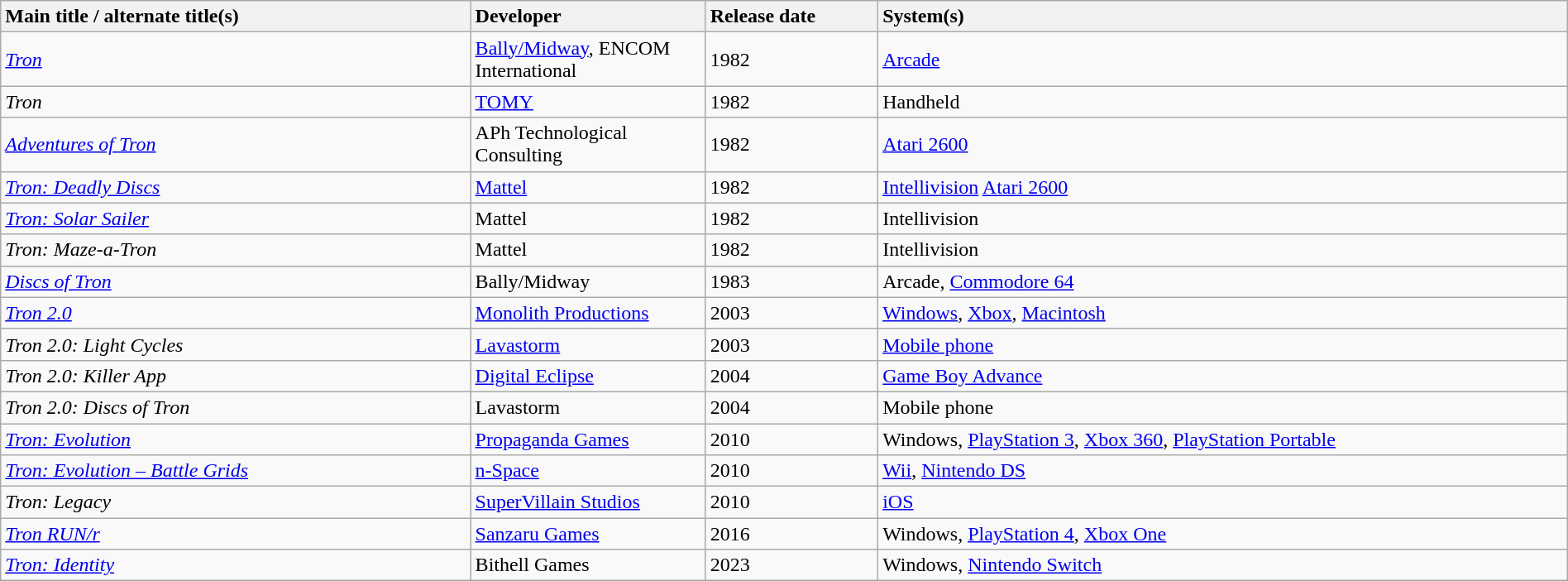<table class="wikitable sortable" style="width: 100%;">
<tr>
<th style="width:30%; text-align:left;">Main title / alternate title(s)</th>
<th style="width:15%; text-align:left;">Developer</th>
<th style="width:11%; text-align:left;">Release date</th>
<th style="width:44%; text-align:left;">System(s)</th>
</tr>
<tr>
<td><em><a href='#'>Tron</a></em></td>
<td><a href='#'>Bally/Midway</a>, ENCOM International</td>
<td>1982</td>
<td><a href='#'>Arcade</a></td>
</tr>
<tr>
<td><em>Tron</em></td>
<td><a href='#'>TOMY</a></td>
<td>1982</td>
<td>Handheld</td>
</tr>
<tr>
<td><em><a href='#'>Adventures of Tron</a></em></td>
<td>APh Technological Consulting</td>
<td>1982</td>
<td><a href='#'>Atari 2600</a></td>
</tr>
<tr>
<td><em><a href='#'>Tron: Deadly Discs</a></em></td>
<td><a href='#'>Mattel</a></td>
<td>1982</td>
<td><a href='#'>Intellivision</a> <a href='#'>Atari 2600</a></td>
</tr>
<tr>
<td><em><a href='#'>Tron: Solar Sailer</a></em></td>
<td>Mattel</td>
<td>1982</td>
<td>Intellivision</td>
</tr>
<tr>
<td><em>Tron: Maze-a-Tron</em></td>
<td>Mattel</td>
<td>1982</td>
<td>Intellivision</td>
</tr>
<tr>
<td><em><a href='#'>Discs of Tron</a></em></td>
<td>Bally/Midway</td>
<td>1983</td>
<td>Arcade, <a href='#'>Commodore 64</a></td>
</tr>
<tr>
<td><em><a href='#'>Tron 2.0</a></em></td>
<td><a href='#'>Monolith Productions</a></td>
<td>2003</td>
<td><a href='#'>Windows</a>, <a href='#'>Xbox</a>, <a href='#'>Macintosh</a></td>
</tr>
<tr>
<td><em>Tron 2.0: Light Cycles</em></td>
<td><a href='#'>Lavastorm</a></td>
<td>2003</td>
<td><a href='#'>Mobile phone</a></td>
</tr>
<tr>
<td><em>Tron 2.0: Killer App</em></td>
<td><a href='#'>Digital Eclipse</a></td>
<td>2004</td>
<td><a href='#'>Game Boy Advance</a></td>
</tr>
<tr>
<td><em>Tron 2.0: Discs of Tron</em></td>
<td>Lavastorm</td>
<td>2004</td>
<td>Mobile phone</td>
</tr>
<tr>
<td><em><a href='#'>Tron: Evolution</a></em></td>
<td><a href='#'>Propaganda Games</a></td>
<td>2010</td>
<td>Windows, <a href='#'>PlayStation 3</a>, <a href='#'>Xbox 360</a>, <a href='#'>PlayStation Portable</a></td>
</tr>
<tr>
<td><em><a href='#'>Tron: Evolution – Battle Grids </a></em></td>
<td><a href='#'>n-Space</a></td>
<td>2010</td>
<td><a href='#'>Wii</a>, <a href='#'>Nintendo DS</a></td>
</tr>
<tr>
<td><em>Tron: Legacy</em></td>
<td><a href='#'>SuperVillain Studios</a></td>
<td>2010</td>
<td><a href='#'>iOS</a></td>
</tr>
<tr>
<td><em><a href='#'>Tron RUN/r</a></em></td>
<td><a href='#'>Sanzaru Games</a></td>
<td>2016</td>
<td>Windows, <a href='#'>PlayStation 4</a>, <a href='#'>Xbox One</a></td>
</tr>
<tr>
<td><em><a href='#'>Tron: Identity</a></em></td>
<td>Bithell Games</td>
<td>2023</td>
<td>Windows, <a href='#'>Nintendo Switch</a></td>
</tr>
</table>
